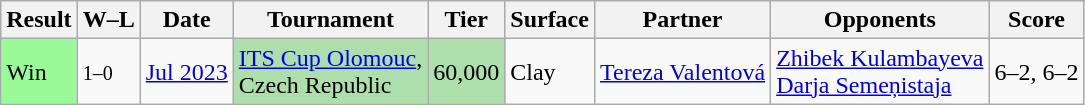<table class="wikitable sortable">
<tr>
<th>Result</th>
<th class=unsortable>W–L</th>
<th>Date</th>
<th>Tournament</th>
<th>Tier</th>
<th>Surface</th>
<th>Partner</th>
<th>Opponents</th>
<th class=unsortable>Score</th>
</tr>
<tr>
<td bgcolor=98FB98>Win</td>
<td><small>1–0</small></td>
<td><a href='#'>Jul 2023</a></td>
<td bgcolor=addfad><a href='#'>ITS Cup Olomouc</a>, <br>Czech Republic</td>
<td bgcolor=addfad>60,000</td>
<td>Clay</td>
<td> <a href='#'>Tereza Valentová</a></td>
<td> <a href='#'>Zhibek Kulambayeva</a> <br>  <a href='#'>Darja Semeņistaja</a></td>
<td>6–2, 6–2</td>
</tr>
</table>
